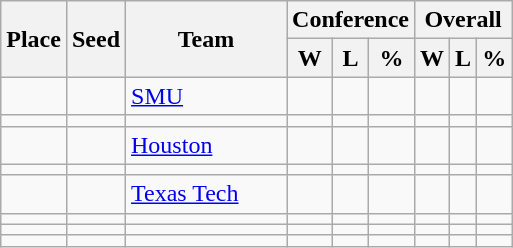<table class=wikitable>
<tr>
<th rowspan ="2">Place</th>
<th rowspan ="2">Seed</th>
<th rowspan ="2" width= "100pt">Team</th>
<th colspan = "3">Conference</th>
<th colspan ="3">Overall</th>
</tr>
<tr>
<th>W</th>
<th>L</th>
<th>%</th>
<th>W</th>
<th>L</th>
<th>%</th>
</tr>
<tr>
<td></td>
<td></td>
<td><a href='#'>SMU</a></td>
<td></td>
<td></td>
<td></td>
<td></td>
<td></td>
<td></td>
</tr>
<tr>
<td></td>
<td></td>
<td></td>
<td></td>
<td></td>
<td></td>
<td></td>
<td></td>
<td></td>
</tr>
<tr>
<td></td>
<td></td>
<td><a href='#'>Houston</a></td>
<td></td>
<td></td>
<td></td>
<td></td>
<td></td>
<td></td>
</tr>
<tr>
<td></td>
<td></td>
<td></td>
<td></td>
<td></td>
<td></td>
<td></td>
<td></td>
<td></td>
</tr>
<tr>
<td></td>
<td></td>
<td><a href='#'>Texas Tech</a></td>
<td></td>
<td></td>
<td></td>
<td></td>
<td></td>
<td></td>
</tr>
<tr>
<td></td>
<td></td>
<td></td>
<td></td>
<td></td>
<td></td>
<td></td>
<td></td>
<td></td>
</tr>
<tr>
<td></td>
<td></td>
<td></td>
<td></td>
<td></td>
<td></td>
<td></td>
<td></td>
<td></td>
</tr>
<tr>
<td></td>
<td></td>
<td></td>
<td></td>
<td></td>
<td></td>
<td></td>
<td></td>
<td></td>
</tr>
</table>
